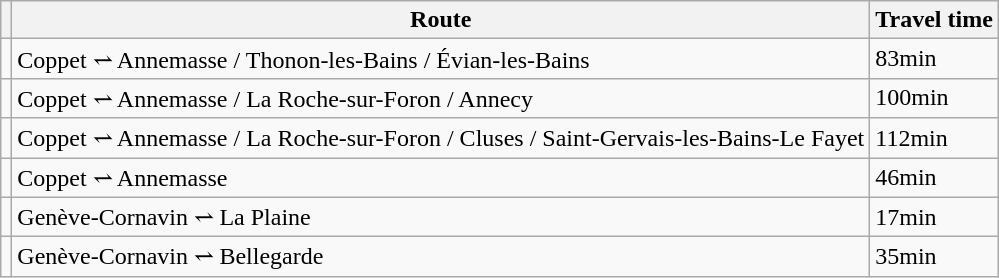<table class="wikitable">
<tr>
<th></th>
<th>Route</th>
<th>Travel time</th>
</tr>
<tr>
<td></td>
<td>Coppet ⥋ Annemasse / Thonon-les-Bains / Évian-les-Bains</td>
<td>83min</td>
</tr>
<tr>
<td></td>
<td>Coppet ⥋ Annemasse / La Roche-sur-Foron / Annecy</td>
<td>100min</td>
</tr>
<tr>
<td></td>
<td>Coppet ⥋ Annemasse / La Roche-sur-Foron / Cluses / Saint-Gervais-les-Bains-Le Fayet</td>
<td>112min</td>
</tr>
<tr>
<td></td>
<td>Coppet ⥋ Annemasse</td>
<td>46min</td>
</tr>
<tr>
<td></td>
<td>Genève-Cornavin ⥋ La Plaine</td>
<td>17min</td>
</tr>
<tr>
<td></td>
<td>Genève-Cornavin ⥋ Bellegarde</td>
<td>35min</td>
</tr>
</table>
